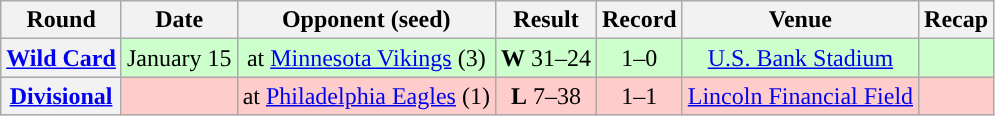<table class="wikitable" style="text-align:center">
<tr>
<th>Round</th>
<th>Date</th>
<th>Opponent (seed)</th>
<th>Result</th>
<th>Record</th>
<th>Venue</th>
<th>Recap</th>
</tr>
<tr style="background:#cfc">
<th><a href='#'>Wild Card</a></th>
<td>January 15</td>
<td>at <a href='#'>Minnesota Vikings</a> (3)</td>
<td><strong>W</strong> 31–24</td>
<td>1–0</td>
<td><a href='#'>U.S. Bank Stadium</a></td>
<td></td>
</tr>
<tr style="background:#fcc">
<th><a href='#'>Divisional</a></th>
<td></td>
<td>at <a href='#'>Philadelphia Eagles</a> (1)</td>
<td><strong>L</strong> 7–38</td>
<td>1–1</td>
<td><a href='#'>Lincoln Financial Field</a></td>
<td></td>
</tr>
</table>
